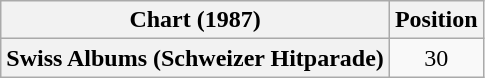<table class="wikitable plainrowheaders" style="text-align:center">
<tr>
<th scope="col">Chart (1987)</th>
<th scope="col">Position</th>
</tr>
<tr>
<th scope="row">Swiss Albums (Schweizer Hitparade)</th>
<td>30</td>
</tr>
</table>
